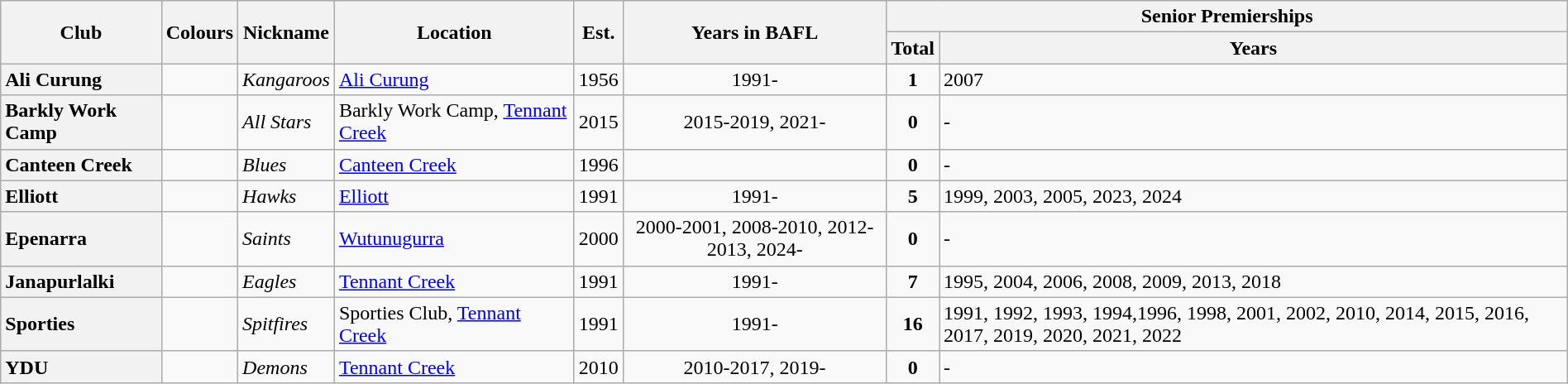<table class="wikitable sortable" style="text-align:center; width:100%">
<tr>
<th rowspan="2">Club</th>
<th rowspan="2">Colours</th>
<th rowspan="2">Nickname</th>
<th rowspan="2">Location</th>
<th rowspan="2">Est.</th>
<th rowspan="2">Years in BAFL</th>
<th colspan="2">Senior Premierships</th>
</tr>
<tr>
<th>Total</th>
<th>Years</th>
</tr>
<tr>
<th style="text-align:left">Ali Curung</th>
<td></td>
<td align="left"><em>Kangaroos</em></td>
<td align="left"><a href='#'>Ali Curung</a></td>
<td>1956</td>
<td>1991-</td>
<td><strong>1</strong></td>
<td align="left">2007</td>
</tr>
<tr>
<th style="text-align:left">Barkly Work Camp</th>
<td></td>
<td align="left"><em>All Stars</em></td>
<td align="left">Barkly Work Camp, <a href='#'>Tennant Creek</a></td>
<td>2015</td>
<td>2015-2019, 2021-</td>
<td><strong>0</strong></td>
<td align="left">-</td>
</tr>
<tr>
<th style="text-align:left">Canteen Creek</th>
<td></td>
<td align="left"><em>Blues</em></td>
<td align="left"><a href='#'>Canteen Creek</a></td>
<td>1996</td>
<td></td>
<td><strong>0</strong></td>
<td align="left">-</td>
</tr>
<tr>
<th style="text-align:left">Elliott</th>
<td></td>
<td align="left"><em>Hawks</em></td>
<td align="left"><a href='#'>Elliott</a></td>
<td>1991</td>
<td>1991-</td>
<td><strong>5</strong></td>
<td align="left">1999, 2003, 2005, 2023, 2024</td>
</tr>
<tr>
<th style="text-align:left">Epenarra</th>
<td></td>
<td align="left"><em>Saints</em></td>
<td align="left"><a href='#'>Wutunugurra</a></td>
<td>2000</td>
<td>2000-2001, 2008-2010, 2012-2013, 2024-</td>
<td><strong>0</strong></td>
<td align="left">-</td>
</tr>
<tr>
<th style="text-align:left">Janapurlalki</th>
<td></td>
<td align="left"><em>Eagles</em></td>
<td align="left"><a href='#'>Tennant Creek</a></td>
<td>1991</td>
<td>1991-</td>
<td><strong>7</strong></td>
<td align="left">1995, 2004, 2006, 2008, 2009, 2013, 2018</td>
</tr>
<tr>
<th style="text-align:left">Sporties</th>
<td></td>
<td align="left"><em>Spitfires</em></td>
<td align="left">Sporties Club, <a href='#'>Tennant Creek</a></td>
<td>1991</td>
<td>1991-</td>
<td><strong>16</strong></td>
<td align="left">1991, 1992, 1993, 1994,1996, 1998, 2001, 2002, 2010, 2014, 2015, 2016, 2017, 2019, 2020, 2021, 2022</td>
</tr>
<tr>
<th style="text-align:left">YDU</th>
<td></td>
<td align="left"><em>Demons</em></td>
<td align="left"><a href='#'>Tennant Creek</a></td>
<td>2010</td>
<td>2010-2017, 2019-</td>
<td><strong>0</strong></td>
<td align="left">-</td>
</tr>
</table>
